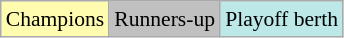<table class="wikitable" style="font-size:90%;">
<tr>
<td align="center" bgcolor="FFFCAF">Champions</td>
<td align="center" bgcolor=silver>Runners-up</td>
<td align="center" bgcolor="bce8e8">Playoff berth</td>
</tr>
</table>
